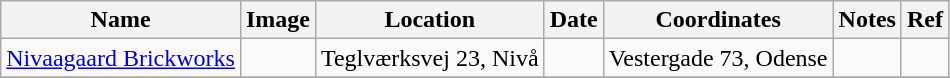<table class="wikitable sortable">
<tr>
<th>Name</th>
<th>Image</th>
<th>Location</th>
<th>Date</th>
<th>Coordinates</th>
<th>Notes</th>
<th>Ref</th>
</tr>
<tr>
<td><a href='#'>Nivaagaard Brickworks</a></td>
<td></td>
<td>Teglværksvej 23, Nivå</td>
<td></td>
<td>Vestergade 73, Odense</td>
<td></td>
<td></td>
</tr>
<tr>
</tr>
<tr>
</tr>
</table>
